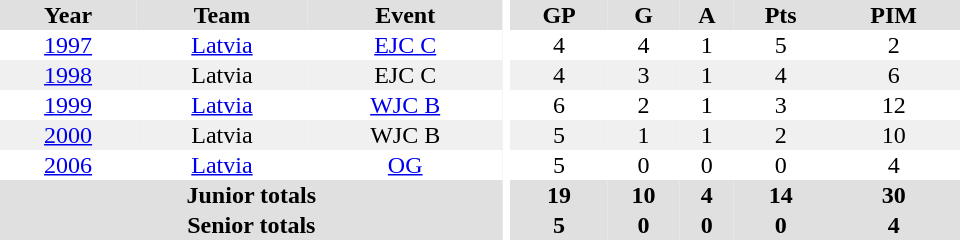<table border="0" cellpadding="1" cellspacing="0" ID="Table3" style="text-align:center; width:40em">
<tr ALIGN="center" bgcolor="#e0e0e0">
<th>Year</th>
<th>Team</th>
<th>Event</th>
<th rowspan="99" bgcolor="#ffffff"></th>
<th>GP</th>
<th>G</th>
<th>A</th>
<th>Pts</th>
<th>PIM</th>
</tr>
<tr>
<td><a href='#'>1997</a></td>
<td><a href='#'>Latvia</a></td>
<td><a href='#'>EJC C</a></td>
<td>4</td>
<td>4</td>
<td>1</td>
<td>5</td>
<td>2</td>
</tr>
<tr bgcolor="#f0f0f0">
<td><a href='#'>1998</a></td>
<td>Latvia</td>
<td>EJC C</td>
<td>4</td>
<td>3</td>
<td>1</td>
<td>4</td>
<td>6</td>
</tr>
<tr>
<td><a href='#'>1999</a></td>
<td><a href='#'>Latvia</a></td>
<td><a href='#'>WJC B</a></td>
<td>6</td>
<td>2</td>
<td>1</td>
<td>3</td>
<td>12</td>
</tr>
<tr bgcolor="#f0f0f0">
<td><a href='#'>2000</a></td>
<td>Latvia</td>
<td>WJC B</td>
<td>5</td>
<td>1</td>
<td>1</td>
<td>2</td>
<td>10</td>
</tr>
<tr>
<td><a href='#'>2006</a></td>
<td><a href='#'>Latvia</a></td>
<td><a href='#'>OG</a></td>
<td>5</td>
<td>0</td>
<td>0</td>
<td>0</td>
<td>4</td>
</tr>
<tr style="background: #e0e0e0;">
<th colspan="3">Junior totals</th>
<th>19</th>
<th>10</th>
<th>4</th>
<th>14</th>
<th>30</th>
</tr>
<tr style="background: #e0e0e0;">
<th colspan="3">Senior totals</th>
<th>5</th>
<th>0</th>
<th>0</th>
<th>0</th>
<th>4</th>
</tr>
</table>
